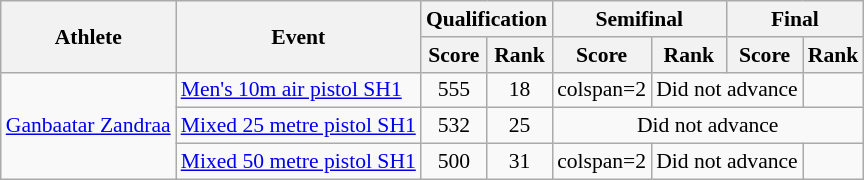<table class=wikitable style="font-size:90%">
<tr>
<th rowspan="2">Athlete</th>
<th rowspan="2">Event</th>
<th colspan="2">Qualification</th>
<th colspan="2">Semifinal</th>
<th colspan="2">Final</th>
</tr>
<tr>
<th>Score</th>
<th>Rank</th>
<th>Score</th>
<th>Rank</th>
<th>Score</th>
<th>Rank</th>
</tr>
<tr align=center>
<td align=left rowspan=3><a href='#'>Ganbaatar Zandraa</a></td>
<td align=left><a href='#'>Men's 10m air pistol SH1</a></td>
<td>555</td>
<td>18</td>
<td>colspan=2 </td>
<td colspan=2>Did not advance</td>
</tr>
<tr align=center>
<td align=left><a href='#'>Mixed 25 metre pistol SH1</a></td>
<td>532</td>
<td>25</td>
<td colspan=4>Did not advance</td>
</tr>
<tr align=center>
<td align=left><a href='#'>Mixed 50 metre pistol SH1</a></td>
<td>500</td>
<td>31</td>
<td>colspan=2 </td>
<td colspan=2>Did not advance</td>
</tr>
</table>
